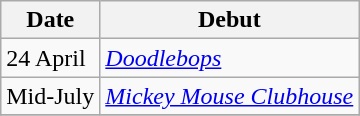<table class="wikitable">
<tr>
<th>Date</th>
<th>Debut</th>
</tr>
<tr>
<td>24 April</td>
<td><em><a href='#'>Doodlebops</a></em></td>
</tr>
<tr>
<td>Mid-July</td>
<td><em><a href='#'>Mickey Mouse Clubhouse</a></em></td>
</tr>
<tr>
</tr>
</table>
